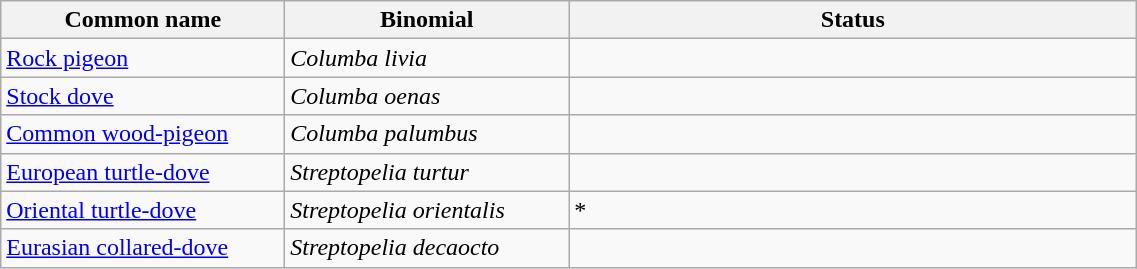<table width=60% class="wikitable">
<tr>
<th width=15%>Common name</th>
<th width=15%>Binomial</th>
<th width=30%>Status</th>
</tr>
<tr>
<td><a href='#'>Rock pigeon</a></td>
<td><em>Columba livia</em></td>
<td></td>
</tr>
<tr>
<td><a href='#'>Stock dove</a></td>
<td><em>Columba oenas</em></td>
<td></td>
</tr>
<tr>
<td><a href='#'>Common wood-pigeon</a></td>
<td><em>Columba palumbus</em></td>
<td></td>
</tr>
<tr>
<td><a href='#'>European turtle-dove</a></td>
<td><em>Streptopelia turtur</em></td>
<td></td>
</tr>
<tr>
<td><a href='#'>Oriental turtle-dove</a></td>
<td><em>Streptopelia orientalis</em></td>
<td>*</td>
</tr>
<tr>
<td><a href='#'>Eurasian collared-dove</a></td>
<td><em>Streptopelia decaocto</em></td>
<td></td>
</tr>
</table>
